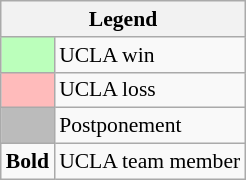<table class="wikitable" style="font-size:90%">
<tr>
<th colspan="2">Legend</th>
</tr>
<tr>
<td bgcolor="#bbffbb"> </td>
<td>UCLA win</td>
</tr>
<tr>
<td bgcolor="#ffbbbb"> </td>
<td>UCLA loss</td>
</tr>
<tr>
<td bgcolor="#bbbbbb"> </td>
<td>Postponement</td>
</tr>
<tr>
<td><strong>Bold</strong></td>
<td>UCLA team member</td>
</tr>
</table>
